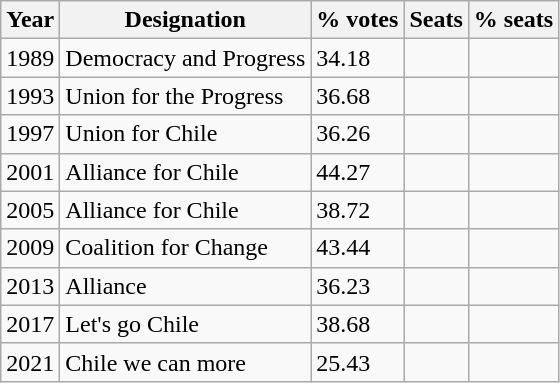<table class="wikitable">
<tr>
<th>Year</th>
<th>Designation</th>
<th>% votes</th>
<th>Seats</th>
<th>% seats</th>
</tr>
<tr>
<td>1989</td>
<td>Democracy and Progress</td>
<td>34.18</td>
<td></td>
<td></td>
</tr>
<tr>
<td>1993</td>
<td>Union for the Progress</td>
<td>36.68</td>
<td></td>
<td></td>
</tr>
<tr>
<td>1997</td>
<td>Union for Chile</td>
<td>36.26</td>
<td></td>
<td></td>
</tr>
<tr>
<td>2001</td>
<td>Alliance for Chile</td>
<td>44.27</td>
<td></td>
<td></td>
</tr>
<tr>
<td>2005</td>
<td>Alliance for Chile</td>
<td>38.72</td>
<td></td>
<td></td>
</tr>
<tr>
<td>2009</td>
<td>Coalition for Change</td>
<td>43.44</td>
<td></td>
<td></td>
</tr>
<tr>
<td>2013</td>
<td>Alliance</td>
<td>36.23</td>
<td></td>
<td></td>
</tr>
<tr>
<td>2017</td>
<td>Let's go Chile</td>
<td>38.68</td>
<td></td>
<td></td>
</tr>
<tr>
<td>2021</td>
<td>Chile we can more</td>
<td>25.43</td>
<td></td>
<td></td>
</tr>
</table>
